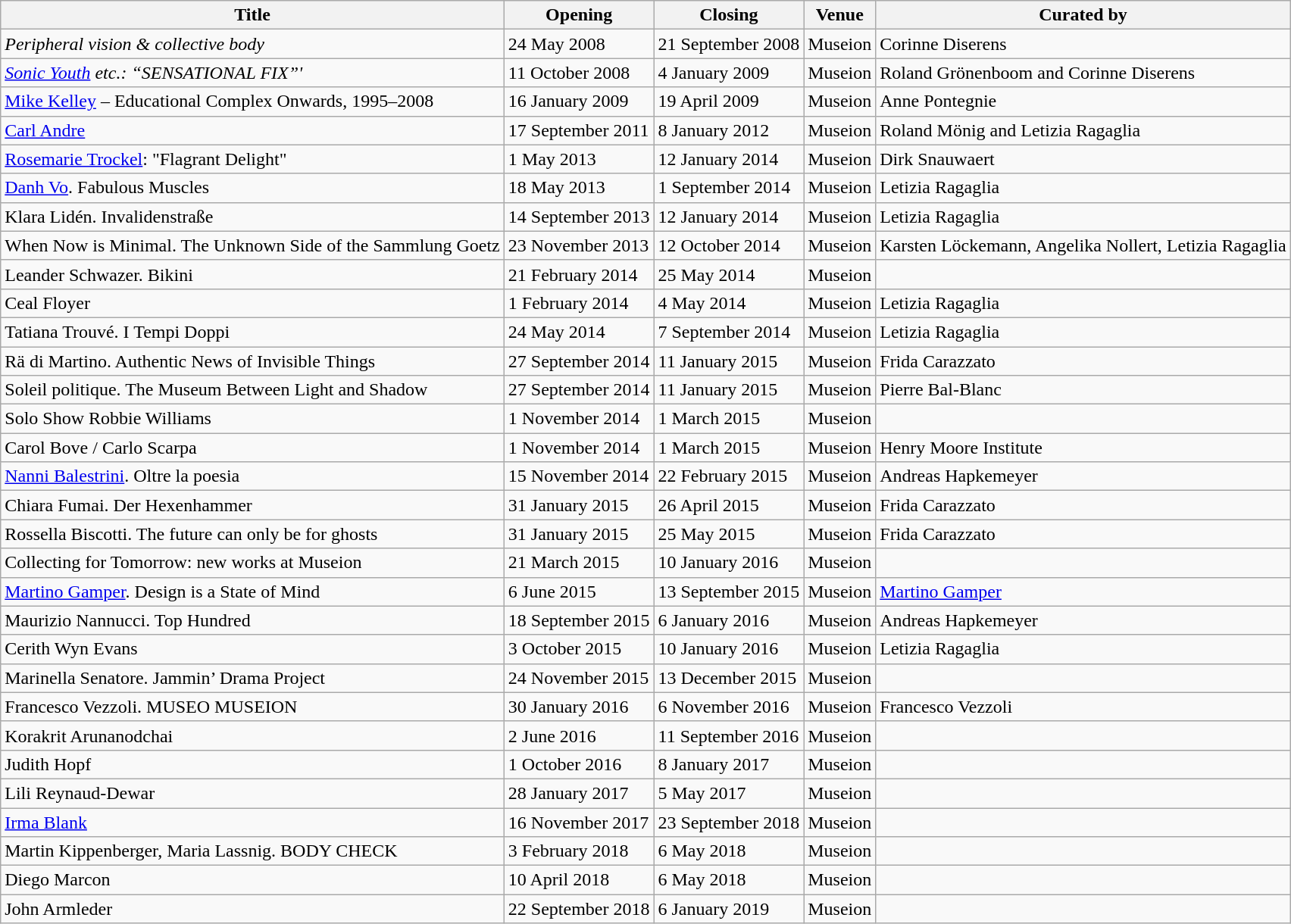<table class="wikitable sortable">
<tr>
<th>Title</th>
<th>Opening</th>
<th>Closing</th>
<th>Venue</th>
<th>Curated by</th>
</tr>
<tr>
<td><em>Peripheral vision & collective body</em></td>
<td>24 May 2008</td>
<td>21 September 2008</td>
<td>Museion</td>
<td>Corinne Diserens</td>
</tr>
<tr>
<td><em><a href='#'>Sonic Youth</a> etc.: “SENSATIONAL FIX”'</td>
<td>11 October 2008</td>
<td>4 January 2009</td>
<td>Museion</td>
<td>Roland Grönenboom and Corinne Diserens</td>
</tr>
<tr>
<td></em><a href='#'>Mike Kelley</a> – Educational Complex Onwards, 1995–2008<em></td>
<td>16 January 2009</td>
<td>19 April 2009</td>
<td>Museion</td>
<td>Anne Pontegnie</td>
</tr>
<tr>
<td></em><a href='#'>Carl Andre</a><em></td>
<td>17 September 2011</td>
<td>8 January 2012</td>
<td>Museion</td>
<td>Roland Mönig and Letizia Ragaglia</td>
</tr>
<tr>
<td></em><a href='#'>Rosemarie Trockel</a>: "Flagrant Delight"<em></td>
<td>1 May 2013</td>
<td>12 January 2014</td>
<td>Museion</td>
<td>Dirk Snauwaert</td>
</tr>
<tr>
<td></em><a href='#'>Danh Vo</a>. Fabulous Muscles<em></td>
<td>18 May 2013</td>
<td>1 September 2014</td>
<td>Museion</td>
<td>Letizia Ragaglia</td>
</tr>
<tr>
<td></em>Klara Lidén. Invalidenstraße<em></td>
<td>14 September 2013</td>
<td>12 January 2014</td>
<td>Museion</td>
<td>Letizia Ragaglia</td>
</tr>
<tr>
<td></em>When Now is Minimal. The Unknown Side of the Sammlung Goetz<em></td>
<td>23 November 2013</td>
<td>12 October 2014</td>
<td>Museion</td>
<td>Karsten Löckemann, Angelika Nollert, Letizia Ragaglia</td>
</tr>
<tr>
<td></em>Leander Schwazer. Bikini<em></td>
<td>21 February 2014</td>
<td>25 May 2014</td>
<td>Museion</td>
<td></td>
</tr>
<tr>
<td></em>Ceal Floyer<em></td>
<td>1 February 2014</td>
<td>4 May 2014</td>
<td>Museion</td>
<td>Letizia Ragaglia</td>
</tr>
<tr>
<td></em>Tatiana Trouvé. I Tempi Doppi<em></td>
<td>24 May 2014</td>
<td>7 September 2014</td>
<td>Museion</td>
<td>Letizia Ragaglia</td>
</tr>
<tr>
<td></em>Rä di Martino. Authentic News of Invisible Things<em></td>
<td>27 September 2014</td>
<td>11 January 2015</td>
<td>Museion</td>
<td>Frida Carazzato</td>
</tr>
<tr>
<td></em>Soleil politique. The Museum Between Light and Shadow<em></td>
<td>27 September 2014</td>
<td>11 January 2015</td>
<td>Museion</td>
<td>Pierre Bal-Blanc</td>
</tr>
<tr>
<td></em>Solo Show Robbie Williams<em></td>
<td>1 November 2014</td>
<td>1 March 2015</td>
<td>Museion</td>
<td></td>
</tr>
<tr>
<td></em>Carol Bove / Carlo Scarpa<em></td>
<td>1 November 2014</td>
<td>1 March 2015</td>
<td>Museion</td>
<td>Henry Moore Institute</td>
</tr>
<tr>
<td></em><a href='#'>Nanni Balestrini</a>. Oltre la poesia<em></td>
<td>15 November 2014</td>
<td>22 February 2015</td>
<td>Museion</td>
<td>Andreas Hapkemeyer</td>
</tr>
<tr>
<td></em>Chiara Fumai. Der Hexenhammer<em></td>
<td>31 January 2015</td>
<td>26 April 2015</td>
<td>Museion</td>
<td>Frida Carazzato</td>
</tr>
<tr>
<td></em>Rossella Biscotti. The future can only be for ghosts<em></td>
<td>31 January 2015</td>
<td>25 May 2015</td>
<td>Museion</td>
<td>Frida Carazzato</td>
</tr>
<tr>
<td></em>Collecting for Tomorrow: new works at Museion<em></td>
<td>21 March 2015</td>
<td>10 January 2016</td>
<td>Museion</td>
<td></td>
</tr>
<tr>
<td></em><a href='#'>Martino Gamper</a>. Design is a State of Mind<em></td>
<td>6 June 2015</td>
<td>13 September 2015</td>
<td>Museion</td>
<td><a href='#'>Martino Gamper</a></td>
</tr>
<tr>
<td></em>Maurizio Nannucci. Top Hundred<em></td>
<td>18 September 2015</td>
<td>6 January 2016</td>
<td>Museion</td>
<td>Andreas Hapkemeyer</td>
</tr>
<tr>
<td></em>Cerith Wyn Evans<em></td>
<td>3 October 2015</td>
<td>10 January 2016</td>
<td>Museion</td>
<td>Letizia Ragaglia</td>
</tr>
<tr>
<td></em>Marinella Senatore. Jammin’ Drama Project<em></td>
<td>24 November 2015</td>
<td>13 December 2015</td>
<td>Museion</td>
<td></td>
</tr>
<tr>
<td></em>Francesco Vezzoli. MUSEO MUSEION<em></td>
<td>30 January 2016</td>
<td>6 November 2016</td>
<td>Museion</td>
<td>Francesco Vezzoli</td>
</tr>
<tr>
<td></em>Korakrit Arunanodchai<em></td>
<td>2 June 2016</td>
<td>11 September 2016</td>
<td>Museion</td>
<td></td>
</tr>
<tr>
<td></em>Judith Hopf<em></td>
<td>1 October 2016</td>
<td>8 January 2017</td>
<td>Museion</td>
<td></td>
</tr>
<tr>
<td></em>Lili Reynaud-Dewar<em></td>
<td>28 January 2017</td>
<td>5 May 2017</td>
<td>Museion</td>
<td></td>
</tr>
<tr>
<td></em><a href='#'>Irma Blank</a><em></td>
<td>16 November 2017</td>
<td>23 September 2018</td>
<td>Museion</td>
<td></td>
</tr>
<tr>
<td></em>Martin Kippenberger, Maria Lassnig. BODY CHECK<em></td>
<td>3 February 2018</td>
<td>6 May 2018</td>
<td>Museion</td>
<td></td>
</tr>
<tr>
<td></em>Diego Marcon<em></td>
<td>10 April 2018</td>
<td>6 May 2018</td>
<td>Museion</td>
<td></td>
</tr>
<tr>
<td></em>John Armleder<em></td>
<td>22 September 2018</td>
<td>6 January 2019</td>
<td>Museion</td>
<td></td>
</tr>
</table>
